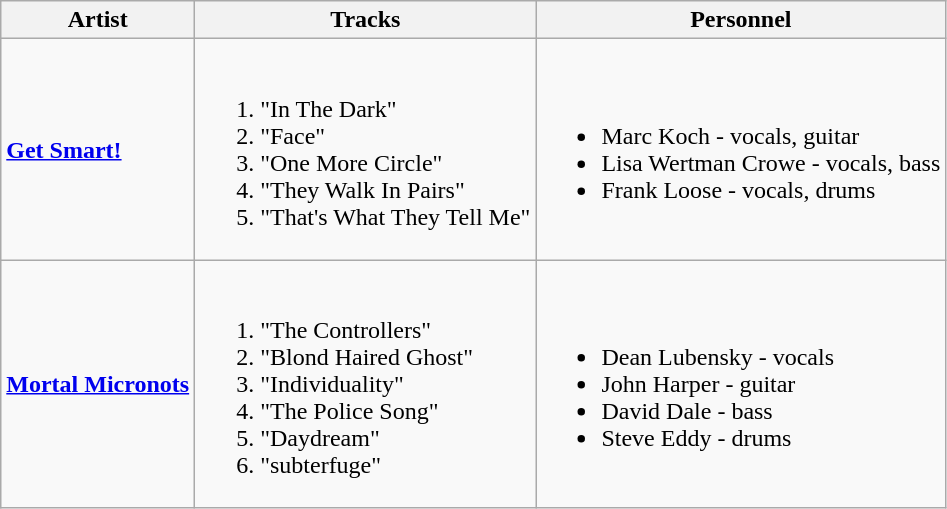<table class="wikitable">
<tr>
<th>Artist</th>
<th>Tracks</th>
<th>Personnel</th>
</tr>
<tr>
<td><strong><a href='#'>Get Smart!</a></strong></td>
<td><br><ol><li>"In The Dark"</li><li>"Face"</li><li>"One More Circle"</li><li>"They Walk In Pairs"</li><li>"That's What They Tell Me"</li></ol></td>
<td><br><ul><li>Marc Koch - vocals, guitar</li><li>Lisa Wertman Crowe - vocals, bass</li><li>Frank Loose - vocals, drums</li></ul></td>
</tr>
<tr>
<td><strong><a href='#'>Mortal Micronots</a></strong></td>
<td><br><ol><li>"The Controllers"</li><li>"Blond Haired Ghost"</li><li>"Individuality"</li><li>"The Police Song"</li><li>"Daydream"</li><li>"subterfuge"</li></ol></td>
<td><br><ul><li>Dean Lubensky - vocals</li><li>John Harper - guitar</li><li>David Dale - bass</li><li>Steve Eddy - drums</li></ul></td>
</tr>
</table>
